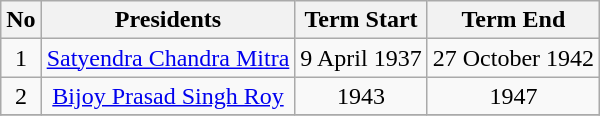<table class="wikitable sortable" style="text-align:center" border="1">
<tr>
<th>No</th>
<th>Presidents</th>
<th>Term Start</th>
<th>Term End</th>
</tr>
<tr>
<td>1</td>
<td><a href='#'>Satyendra Chandra Mitra</a></td>
<td>9 April 1937</td>
<td>27 October 1942</td>
</tr>
<tr>
<td>2</td>
<td><a href='#'>Bijoy Prasad Singh Roy</a></td>
<td>1943</td>
<td>1947</td>
</tr>
<tr>
</tr>
</table>
